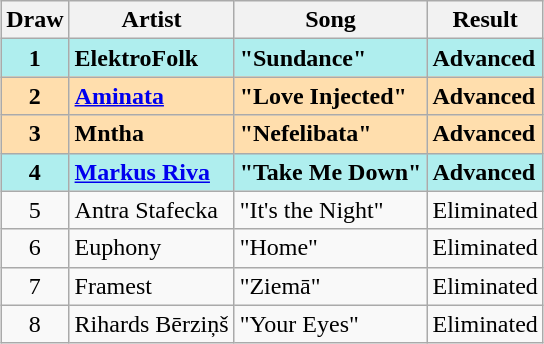<table class="sortable wikitable" style="margin: 1em auto 1em auto; text-align:center">
<tr>
<th>Draw</th>
<th>Artist</th>
<th>Song</th>
<th>Result</th>
</tr>
<tr style="font-weight:bold; background:paleturquoise;">
<td>1</td>
<td align="left">ElektroFolk</td>
<td align="left">"Sundance"</td>
<td align="left">Advanced</td>
</tr>
<tr style="font-weight:bold; background:navajowhite;">
<td>2</td>
<td align="left"><a href='#'>Aminata</a></td>
<td align="left">"Love Injected"</td>
<td align="left">Advanced</td>
</tr>
<tr style="font-weight:bold; background:navajowhite;">
<td>3</td>
<td align="left">Mntha</td>
<td align="left">"Nefelibata"</td>
<td align="left">Advanced</td>
</tr>
<tr style="font-weight:bold; background:paleturquoise;">
<td>4</td>
<td align="left"><a href='#'>Markus Riva</a></td>
<td align="left">"Take Me Down"</td>
<td align="left">Advanced</td>
</tr>
<tr>
<td>5</td>
<td align="left" data-sort-value="Stones, The">Antra Stafecka</td>
<td align="left">"It's the Night"</td>
<td align="left">Eliminated</td>
</tr>
<tr>
<td>6</td>
<td align="left">Euphony</td>
<td align="left">"Home"</td>
<td align="left">Eliminated</td>
</tr>
<tr>
<td>7</td>
<td align="left">Framest</td>
<td align="left">"Ziemā"</td>
<td align="left">Eliminated</td>
</tr>
<tr>
<td>8</td>
<td align="left">Rihards Bērziņš</td>
<td align="left">"Your Eyes"</td>
<td align="left">Eliminated</td>
</tr>
</table>
